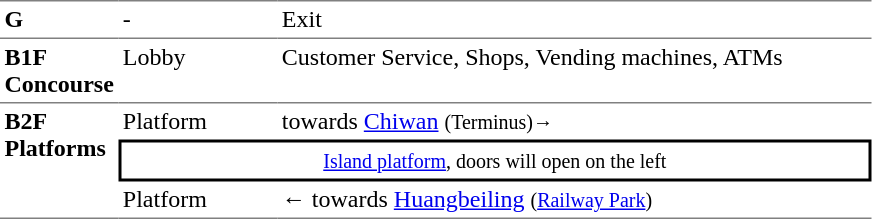<table table border=0 cellspacing=0 cellpadding=3>
<tr>
<td style="border-top:solid 1px gray;" width=50 valign=top><strong>G</strong></td>
<td style="border-top:solid 1px gray;" width=100 valign=top>-</td>
<td style="border-top:solid 1px gray;" width=390 valign=top>Exit</td>
</tr>
<tr>
<td style="border-bottom:solid 1px gray; border-top:solid 1px gray;" valign=top width=50><strong>B1F<br>Concourse</strong></td>
<td style="border-bottom:solid 1px gray; border-top:solid 1px gray;" valign=top width=100>Lobby</td>
<td style="border-bottom:solid 1px gray; border-top:solid 1px gray;" valign=top width=390>Customer Service, Shops, Vending machines, ATMs</td>
</tr>
<tr>
<td style="border-bottom:solid 1px gray;" rowspan="3" valign=top><strong>B2F<br>Platforms</strong></td>
<td>Platform</td>
<td> towards <a href='#'>Chiwan</a> <small>(Terminus)</small><small>→</small></td>
</tr>
<tr>
<td style="border-right:solid 2px black;border-left:solid 2px black;border-top:solid 2px black;border-bottom:solid 2px black;text-align:center;" colspan=2><small><a href='#'>Island platform</a>, doors will open on the left</small></td>
</tr>
<tr>
<td style="border-bottom:solid 1px gray;">Platform</td>
<td style="border-bottom:solid 1px gray;">← towards <a href='#'>Huangbeiling</a> <small>(<a href='#'>Railway Park</a>)</small></td>
</tr>
</table>
